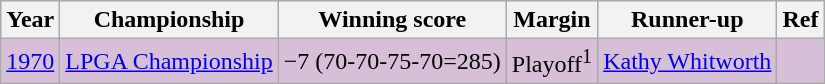<table class="wikitable">
<tr>
<th>Year</th>
<th>Championship</th>
<th>Winning score</th>
<th>Margin</th>
<th>Runner-up</th>
<th>Ref</th>
</tr>
<tr style="background:#D8BFD8;">
<td><a href='#'>1970</a></td>
<td><a href='#'>LPGA Championship</a></td>
<td>−7 (70-70-75-70=285)</td>
<td>Playoff<sup>1</sup></td>
<td> <a href='#'>Kathy Whitworth</a></td>
<td></td>
</tr>
</table>
